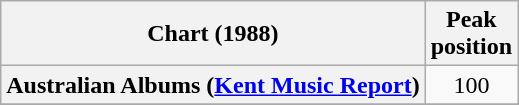<table class="wikitable sortable plainrowheaders">
<tr>
<th>Chart (1988)</th>
<th>Peak<br>position</th>
</tr>
<tr>
<th scope="row">Australian Albums (<a href='#'>Kent Music Report</a>)</th>
<td align="center">100</td>
</tr>
<tr>
</tr>
<tr>
</tr>
</table>
